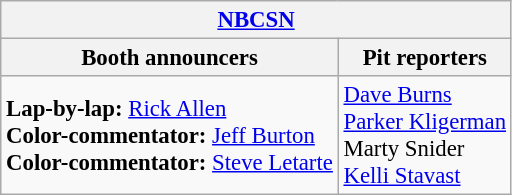<table class="wikitable" style="font-size: 95%">
<tr>
<th colspan="2"><a href='#'>NBCSN</a></th>
</tr>
<tr>
<th>Booth announcers</th>
<th>Pit reporters</th>
</tr>
<tr>
<td><strong>Lap-by-lap:</strong> <a href='#'>Rick Allen</a><br><strong>Color-commentator:</strong> <a href='#'>Jeff Burton</a><br><strong>Color-commentator:</strong> <a href='#'>Steve Letarte</a></td>
<td><a href='#'>Dave Burns</a><br><a href='#'>Parker Kligerman</a><br>Marty Snider<br><a href='#'>Kelli Stavast</a></td>
</tr>
</table>
